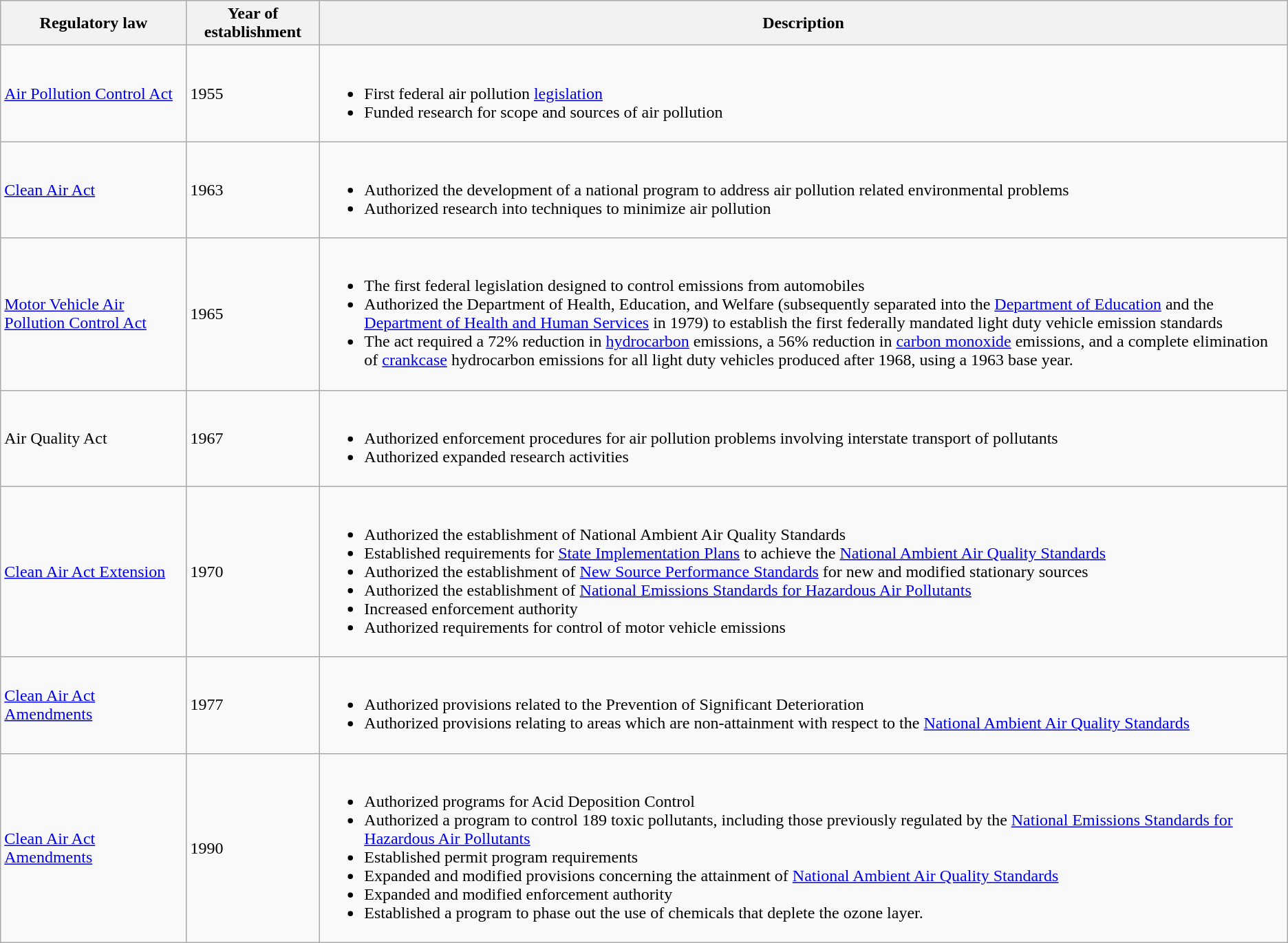<table class="wikitable">
<tr>
<th>Regulatory law</th>
<th>Year of establishment</th>
<th>Description</th>
</tr>
<tr>
<td><a href='#'>Air Pollution Control Act</a></td>
<td>1955</td>
<td><br><ul><li>First federal air pollution <a href='#'>legislation</a></li><li>Funded research for scope and sources of air pollution</li></ul></td>
</tr>
<tr>
<td><a href='#'>Clean Air Act</a></td>
<td>1963</td>
<td><br><ul><li>Authorized the development of a national program to address air pollution related environmental problems</li><li>Authorized research into techniques to minimize air pollution</li></ul></td>
</tr>
<tr>
<td><a href='#'>Motor Vehicle Air Pollution Control Act</a></td>
<td>1965</td>
<td><br><ul><li>The first federal legislation designed to control emissions from automobiles</li><li>Authorized the Department of Health, Education, and Welfare (subsequently separated into the <a href='#'>Department of Education</a> and the <a href='#'>Department of Health and Human Services</a> in 1979)  to establish the first federally mandated light duty vehicle emission standards</li><li>The act required a 72% reduction in <a href='#'>hydrocarbon</a> emissions, a 56% reduction in <a href='#'>carbon monoxide</a> emissions, and a complete elimination of <a href='#'>crankcase</a> hydrocarbon emissions for all light duty vehicles produced after 1968, using a 1963 base year.</li></ul></td>
</tr>
<tr>
<td>Air Quality Act</td>
<td>1967</td>
<td><br><ul><li>Authorized enforcement procedures for air pollution problems involving interstate transport of pollutants</li><li>Authorized expanded research activities</li></ul></td>
</tr>
<tr>
<td><a href='#'>Clean Air Act Extension</a></td>
<td>1970</td>
<td><br><ul><li>Authorized the establishment of National Ambient Air Quality Standards</li><li>Established requirements for <a href='#'>State Implementation Plans</a> to achieve the <a href='#'>National Ambient Air Quality Standards</a></li><li>Authorized the establishment of <a href='#'>New Source Performance Standards</a> for new and modified stationary sources</li><li>Authorized the establishment of <a href='#'>National Emissions Standards for Hazardous Air Pollutants</a></li><li>Increased enforcement authority</li><li>Authorized requirements for control of motor vehicle emissions</li></ul></td>
</tr>
<tr>
<td><a href='#'>Clean Air Act Amendments</a></td>
<td>1977</td>
<td><br><ul><li>Authorized provisions related to the Prevention of Significant Deterioration</li><li>Authorized provisions relating to areas which are non-attainment with respect to the <a href='#'>National Ambient Air Quality Standards</a></li></ul></td>
</tr>
<tr>
<td><a href='#'>Clean Air Act Amendments</a></td>
<td>1990</td>
<td><br><ul><li>Authorized programs for Acid Deposition Control</li><li>Authorized a program to control 189 toxic pollutants, including those previously regulated by the <a href='#'>National Emissions Standards for Hazardous Air Pollutants</a></li><li>Established permit program requirements</li><li>Expanded and modified provisions concerning the attainment of <a href='#'>National Ambient Air Quality Standards</a></li><li>Expanded and modified enforcement authority</li><li>Established a program to phase out the use of chemicals that deplete the ozone layer.</li></ul></td>
</tr>
</table>
